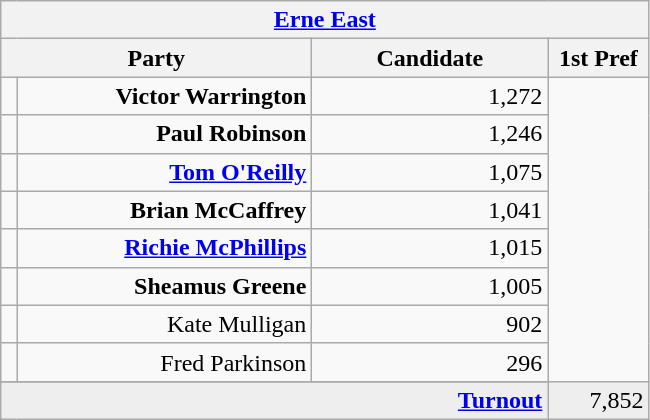<table class="wikitable">
<tr>
<th colspan="4" align="center"><a href='#'>Erne East</a></th>
</tr>
<tr>
<th colspan="2" align="center" width=200>Party</th>
<th width=150>Candidate</th>
<th width=60>1st Pref</th>
</tr>
<tr>
<td></td>
<td align="right"><strong>Victor Warrington</strong></td>
<td align="right">1,272</td>
</tr>
<tr>
<td></td>
<td align="right"><strong>Paul Robinson</strong></td>
<td align="right">1,246</td>
</tr>
<tr>
<td></td>
<td align="right"><strong><a href='#'>Tom O'Reilly</a></strong></td>
<td align="right">1,075</td>
</tr>
<tr>
<td></td>
<td align="right"><strong>Brian McCaffrey</strong></td>
<td align="right">1,041</td>
</tr>
<tr>
<td></td>
<td align="right"><strong><a href='#'>Richie McPhillips</a></strong></td>
<td align="right">1,015</td>
</tr>
<tr>
<td></td>
<td align="right"><strong>Sheamus Greene</strong></td>
<td align="right">1,005</td>
</tr>
<tr>
<td></td>
<td align="right">Kate Mulligan</td>
<td align="right">902</td>
</tr>
<tr>
<td></td>
<td align="right">Fred Parkinson</td>
<td align="right">296</td>
</tr>
<tr>
</tr>
<tr bgcolor="EEEEEE">
<td colspan=3 align="right"><strong><a href='#'>Turnout</a></strong></td>
<td align="right">7,852</td>
</tr>
</table>
